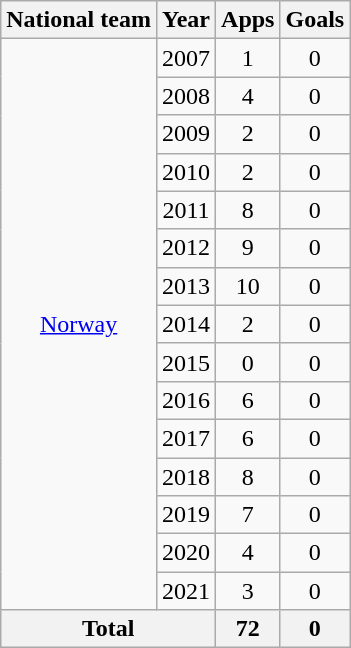<table class="wikitable" style="text-align:center">
<tr>
<th>National team</th>
<th>Year</th>
<th>Apps</th>
<th>Goals</th>
</tr>
<tr>
<td rowspan="15"><a href='#'>Norway</a></td>
<td>2007</td>
<td>1</td>
<td>0</td>
</tr>
<tr>
<td>2008</td>
<td>4</td>
<td>0</td>
</tr>
<tr>
<td>2009</td>
<td>2</td>
<td>0</td>
</tr>
<tr>
<td>2010</td>
<td>2</td>
<td>0</td>
</tr>
<tr>
<td>2011</td>
<td>8</td>
<td>0</td>
</tr>
<tr>
<td>2012</td>
<td>9</td>
<td>0</td>
</tr>
<tr>
<td>2013</td>
<td>10</td>
<td>0</td>
</tr>
<tr>
<td>2014</td>
<td>2</td>
<td>0</td>
</tr>
<tr>
<td>2015</td>
<td>0</td>
<td>0</td>
</tr>
<tr>
<td>2016</td>
<td>6</td>
<td>0</td>
</tr>
<tr>
<td>2017</td>
<td>6</td>
<td>0</td>
</tr>
<tr>
<td>2018</td>
<td>8</td>
<td>0</td>
</tr>
<tr>
<td>2019</td>
<td>7</td>
<td>0</td>
</tr>
<tr>
<td>2020</td>
<td>4</td>
<td>0</td>
</tr>
<tr>
<td>2021</td>
<td>3</td>
<td>0</td>
</tr>
<tr>
<th colspan="2">Total</th>
<th>72</th>
<th>0</th>
</tr>
</table>
